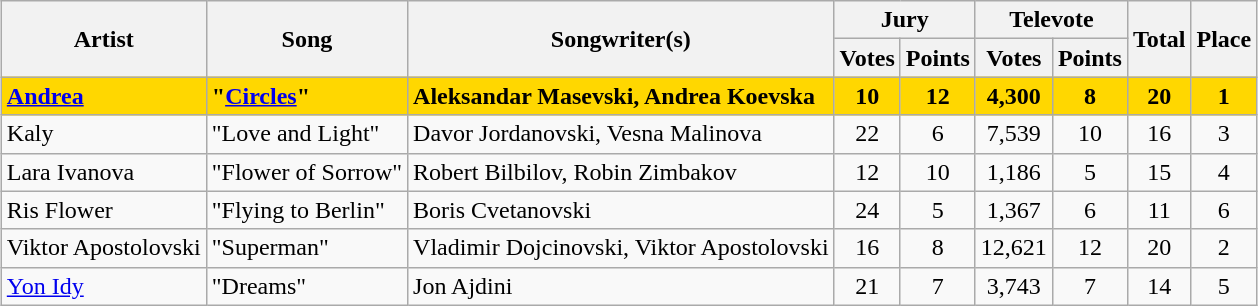<table class="sortable wikitable" style="margin: 1em auto 1em auto; text-align:center">
<tr>
<th rowspan="2">Artist</th>
<th rowspan="2">Song</th>
<th rowspan="2" class="unsortable">Songwriter(s)</th>
<th colspan="2">Jury</th>
<th colspan="2">Televote</th>
<th rowspan="2">Total</th>
<th rowspan="2">Place</th>
</tr>
<tr>
<th>Votes</th>
<th>Points</th>
<th>Votes</th>
<th>Points</th>
</tr>
<tr style="font-weight:bold; background:gold;">
<td align="left"><a href='#'>Andrea</a></td>
<td align="left">"<a href='#'>Circles</a>"</td>
<td align="left">Aleksandar Masevski, Andrea Koevska</td>
<td>10</td>
<td>12</td>
<td>4,300</td>
<td>8</td>
<td>20</td>
<td>1</td>
</tr>
<tr>
<td align="left">Kaly</td>
<td align="left">"Love and Light"</td>
<td align="left">Davor Jordanovski, Vesna Malinova</td>
<td>22</td>
<td>6</td>
<td>7,539</td>
<td>10</td>
<td>16</td>
<td>3</td>
</tr>
<tr>
<td align="left">Lara Ivanova</td>
<td align="left">"Flower of Sorrow"</td>
<td align="left">Robert Bilbilov, Robin Zimbakov</td>
<td>12</td>
<td>10</td>
<td>1,186</td>
<td>5</td>
<td>15</td>
<td>4</td>
</tr>
<tr>
<td align="left">Ris Flower</td>
<td align="left">"Flying to Berlin"</td>
<td align="left">Boris Cvetanovski</td>
<td>24</td>
<td>5</td>
<td>1,367</td>
<td>6</td>
<td>11</td>
<td>6</td>
</tr>
<tr>
<td align="left">Viktor Apostolovski</td>
<td align="left">"Superman"</td>
<td align="left">Vladimir Dojcinovski, Viktor Apostolovski</td>
<td>16</td>
<td>8</td>
<td>12,621</td>
<td>12</td>
<td>20</td>
<td>2</td>
</tr>
<tr>
<td align="left"><a href='#'>Yon Idy</a></td>
<td align="left">"Dreams"</td>
<td align="left">Jon Ajdini</td>
<td>21</td>
<td>7</td>
<td>3,743</td>
<td>7</td>
<td>14</td>
<td>5</td>
</tr>
</table>
